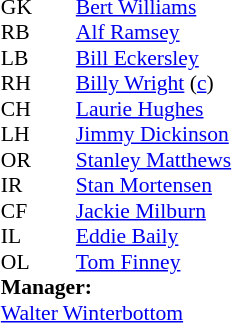<table cellspacing="0" cellpadding="0" style="font-size:90%; margin:auto;">
<tr>
<th width=25></th>
<th width=25></th>
</tr>
<tr>
<td>GK</td>
<td></td>
<td><a href='#'>Bert Williams</a></td>
</tr>
<tr>
<td>RB</td>
<td></td>
<td><a href='#'>Alf Ramsey</a></td>
</tr>
<tr>
<td>LB</td>
<td></td>
<td><a href='#'>Bill Eckersley</a></td>
</tr>
<tr>
<td>RH</td>
<td></td>
<td><a href='#'>Billy Wright</a> (<a href='#'>c</a>)</td>
</tr>
<tr>
<td>CH</td>
<td></td>
<td><a href='#'>Laurie Hughes</a></td>
</tr>
<tr>
<td>LH</td>
<td></td>
<td><a href='#'>Jimmy Dickinson</a></td>
</tr>
<tr>
<td>OR</td>
<td></td>
<td><a href='#'>Stanley Matthews</a></td>
</tr>
<tr>
<td>IR</td>
<td></td>
<td><a href='#'>Stan Mortensen</a></td>
</tr>
<tr>
<td>CF</td>
<td></td>
<td><a href='#'>Jackie Milburn</a></td>
</tr>
<tr>
<td>IL</td>
<td></td>
<td><a href='#'>Eddie Baily</a></td>
</tr>
<tr>
<td>OL</td>
<td></td>
<td><a href='#'>Tom Finney</a></td>
</tr>
<tr>
<td colspan=3><strong>Manager:</strong></td>
</tr>
<tr>
<td colspan=4><a href='#'>Walter Winterbottom</a></td>
</tr>
</table>
